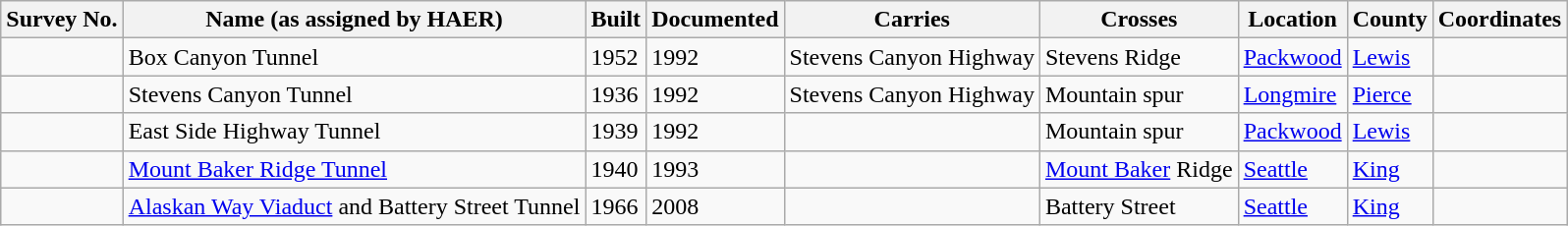<table class="wikitable sortable">
<tr>
<th>Survey No.</th>
<th>Name (as assigned by HAER)</th>
<th>Built</th>
<th>Documented</th>
<th>Carries</th>
<th>Crosses</th>
<th>Location</th>
<th>County</th>
<th>Coordinates</th>
</tr>
<tr>
<td></td>
<td>Box Canyon Tunnel</td>
<td>1952</td>
<td>1992</td>
<td>Stevens Canyon Highway</td>
<td>Stevens Ridge</td>
<td><a href='#'>Packwood</a></td>
<td><a href='#'>Lewis</a></td>
<td></td>
</tr>
<tr>
<td></td>
<td>Stevens Canyon Tunnel</td>
<td>1936</td>
<td>1992</td>
<td>Stevens Canyon Highway</td>
<td>Mountain spur</td>
<td><a href='#'>Longmire</a></td>
<td><a href='#'>Pierce</a></td>
<td></td>
</tr>
<tr>
<td></td>
<td>East Side Highway Tunnel</td>
<td>1939</td>
<td>1992</td>
<td></td>
<td>Mountain spur</td>
<td><a href='#'>Packwood</a></td>
<td><a href='#'>Lewis</a></td>
<td></td>
</tr>
<tr>
<td></td>
<td><a href='#'>Mount Baker Ridge Tunnel</a></td>
<td>1940</td>
<td>1993</td>
<td></td>
<td><a href='#'>Mount Baker</a> Ridge</td>
<td><a href='#'>Seattle</a></td>
<td><a href='#'>King</a></td>
<td></td>
</tr>
<tr>
<td></td>
<td><a href='#'>Alaskan Way Viaduct</a> and Battery Street Tunnel</td>
<td>1966</td>
<td>2008</td>
<td></td>
<td>Battery Street</td>
<td><a href='#'>Seattle</a></td>
<td><a href='#'>King</a></td>
<td></td>
</tr>
</table>
